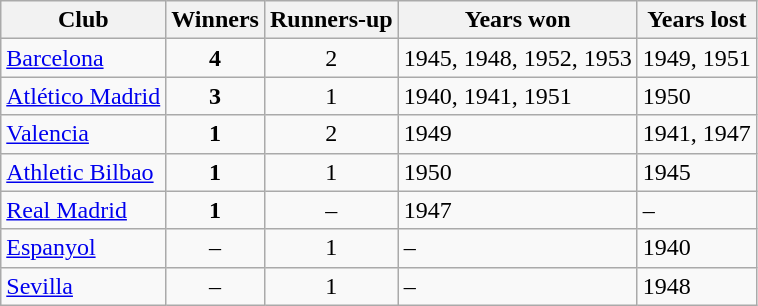<table class="wikitable" align="center">
<tr>
<th>Club</th>
<th>Winners</th>
<th>Runners-up</th>
<th>Years won</th>
<th>Years lost</th>
</tr>
<tr>
<td><a href='#'>Barcelona</a></td>
<td align="center"><strong>4</strong></td>
<td align="center">2</td>
<td>1945, 1948, 1952, 1953</td>
<td>1949, 1951</td>
</tr>
<tr>
<td><a href='#'>Atlético Madrid</a></td>
<td align="center"><strong>3</strong></td>
<td align="center">1</td>
<td align="left">1940, 1941, 1951</td>
<td align="left">1950</td>
</tr>
<tr>
<td><a href='#'>Valencia</a></td>
<td align="center"><strong>1</strong></td>
<td align="center">2</td>
<td align="left">1949</td>
<td align="left">1941, 1947</td>
</tr>
<tr>
<td><a href='#'>Athletic Bilbao</a></td>
<td align="center"><strong>1</strong></td>
<td align="center">1</td>
<td align="left">1950</td>
<td align="left">1945</td>
</tr>
<tr>
<td><a href='#'>Real Madrid</a></td>
<td align="center"><strong>1</strong></td>
<td align="center">–</td>
<td align="left">1947</td>
<td align="left">–</td>
</tr>
<tr>
<td><a href='#'>Espanyol</a></td>
<td align="center">–</td>
<td align="center">1</td>
<td align="left">–</td>
<td align="left">1940</td>
</tr>
<tr>
<td><a href='#'>Sevilla</a></td>
<td align="center">–</td>
<td align="center">1</td>
<td align="left">–</td>
<td align="left">1948</td>
</tr>
</table>
